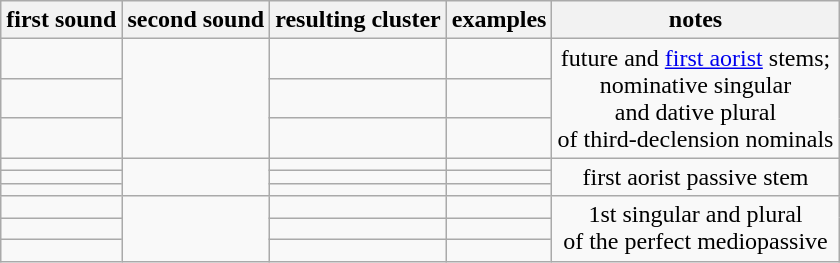<table class="wikitable" style="text-align: center;">
<tr>
<th>first sound</th>
<th>second sound</th>
<th>resulting cluster</th>
<th>examples</th>
<th>notes</th>
</tr>
<tr>
<td></td>
<td rowspan="3"></td>
<td></td>
<td></td>
<td rowspan="3">future and <a href='#'>first aorist</a> stems;<br>nominative singular<br>and dative plural<br>of third-declension nominals</td>
</tr>
<tr>
<td></td>
<td></td>
<td></td>
</tr>
<tr>
<td></td>
<td></td>
<td></td>
</tr>
<tr>
<td></td>
<td rowspan="3"></td>
<td></td>
<td></td>
<td rowspan="3">first aorist passive stem</td>
</tr>
<tr>
<td></td>
<td></td>
<td></td>
</tr>
<tr>
<td></td>
<td></td>
<td></td>
</tr>
<tr>
<td></td>
<td rowspan="3"></td>
<td></td>
<td></td>
<td rowspan="3">1st singular and plural<br>of the perfect mediopassive</td>
</tr>
<tr>
<td></td>
<td></td>
<td></td>
</tr>
<tr>
<td></td>
<td></td>
<td></td>
</tr>
</table>
